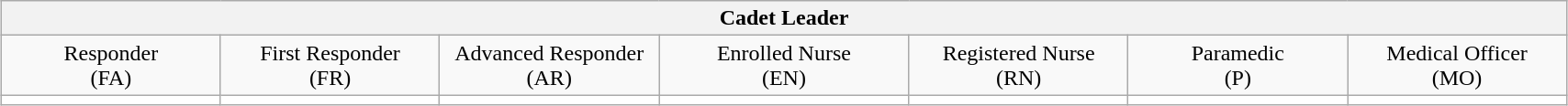<table class="wikitable"  style="margin:0.5em auto; width:90%;">
<tr>
<th colspan=7>Cadet Leader</th>
</tr>
<tr align=center>
<td width="14%">Responder<br>(FA)</td>
<td width="14%">First Responder<br>(FR)</td>
<td width="14%">Advanced Responder<br>(AR)</td>
<td width="16%">Enrolled Nurse<br>(EN)</td>
<td width="14%">Registered Nurse<br>(RN)</td>
<td width="14%">Paramedic<br>(P)</td>
<td width="14%">Medical Officer<br>(MO)</td>
</tr>
<tr style="text-align:center; background: white;">
<td></td>
<td></td>
<td></td>
<td></td>
<td></td>
<td></td>
<td></td>
</tr>
</table>
